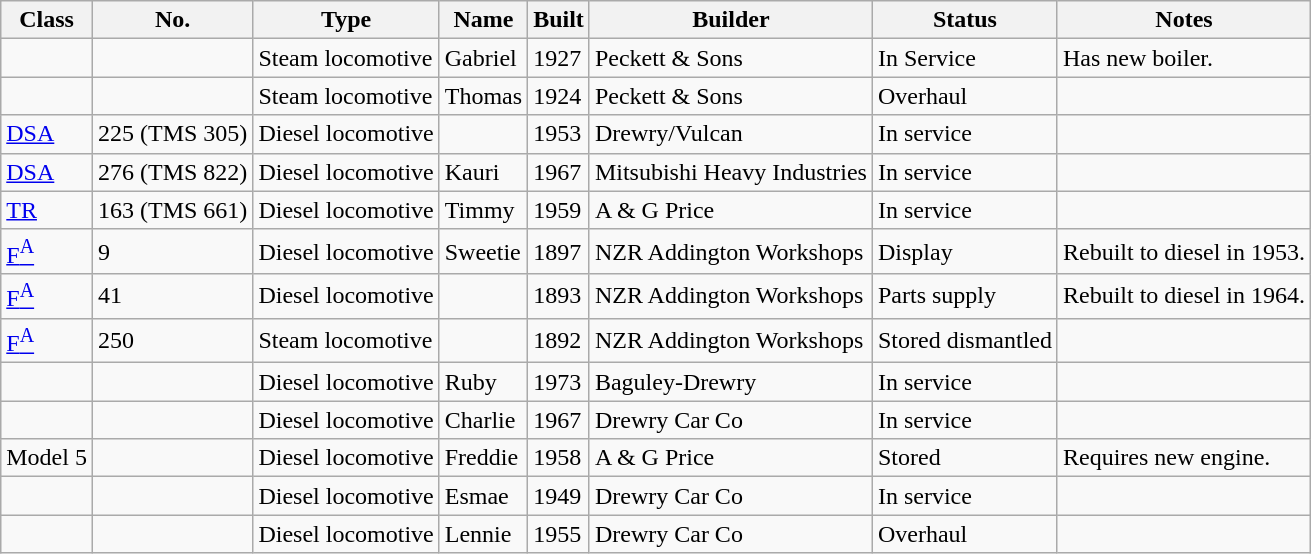<table class="wikitable">
<tr>
<th>Class</th>
<th>No.</th>
<th>Type</th>
<th>Name</th>
<th>Built</th>
<th>Builder</th>
<th>Status</th>
<th>Notes</th>
</tr>
<tr>
<td></td>
<td></td>
<td>Steam locomotive</td>
<td>Gabriel</td>
<td>1927</td>
<td>Peckett & Sons</td>
<td>In Service</td>
<td>Has new boiler.</td>
</tr>
<tr>
<td></td>
<td></td>
<td>Steam locomotive</td>
<td>Thomas</td>
<td>1924</td>
<td>Peckett & Sons</td>
<td>Overhaul</td>
<td></td>
</tr>
<tr>
<td><a href='#'>DSA</a></td>
<td>225 (TMS 305)</td>
<td>Diesel locomotive</td>
<td></td>
<td>1953</td>
<td>Drewry/Vulcan</td>
<td>In service</td>
<td></td>
</tr>
<tr>
<td><a href='#'>DSA</a></td>
<td>276 (TMS 822)</td>
<td>Diesel locomotive</td>
<td>Kauri</td>
<td>1967</td>
<td>Mitsubishi Heavy Industries</td>
<td>In service</td>
<td></td>
</tr>
<tr>
<td><a href='#'>TR</a></td>
<td>163 (TMS 661)</td>
<td>Diesel locomotive</td>
<td>Timmy</td>
<td>1959</td>
<td>A & G Price</td>
<td>In service</td>
<td></td>
</tr>
<tr>
<td><a href='#'>F<sup>A</sup></a></td>
<td>9</td>
<td>Diesel locomotive</td>
<td>Sweetie</td>
<td>1897</td>
<td>NZR Addington Workshops</td>
<td>Display</td>
<td>Rebuilt to diesel in 1953.</td>
</tr>
<tr>
<td><a href='#'>F<sup>A</sup></a></td>
<td>41</td>
<td>Diesel locomotive</td>
<td></td>
<td>1893</td>
<td>NZR Addington Workshops</td>
<td>Parts supply</td>
<td>Rebuilt to diesel in 1964.</td>
</tr>
<tr>
<td><a href='#'>F<sup>A</sup></a></td>
<td>250</td>
<td>Steam locomotive</td>
<td></td>
<td>1892</td>
<td>NZR Addington Workshops</td>
<td>Stored dismantled</td>
<td></td>
</tr>
<tr>
<td></td>
<td></td>
<td>Diesel locomotive</td>
<td>Ruby</td>
<td>1973</td>
<td>Baguley-Drewry</td>
<td>In service</td>
<td></td>
</tr>
<tr>
<td></td>
<td></td>
<td>Diesel locomotive</td>
<td>Charlie</td>
<td>1967</td>
<td>Drewry Car Co</td>
<td>In service</td>
<td></td>
</tr>
<tr>
<td>Model 5</td>
<td></td>
<td>Diesel locomotive</td>
<td>Freddie</td>
<td>1958</td>
<td>A & G Price</td>
<td>Stored</td>
<td>Requires new engine.</td>
</tr>
<tr>
<td></td>
<td></td>
<td>Diesel locomotive</td>
<td>Esmae</td>
<td>1949</td>
<td>Drewry Car Co</td>
<td>In service</td>
<td></td>
</tr>
<tr>
<td></td>
<td></td>
<td>Diesel locomotive</td>
<td>Lennie</td>
<td>1955</td>
<td>Drewry Car Co</td>
<td>Overhaul</td>
<td></td>
</tr>
</table>
